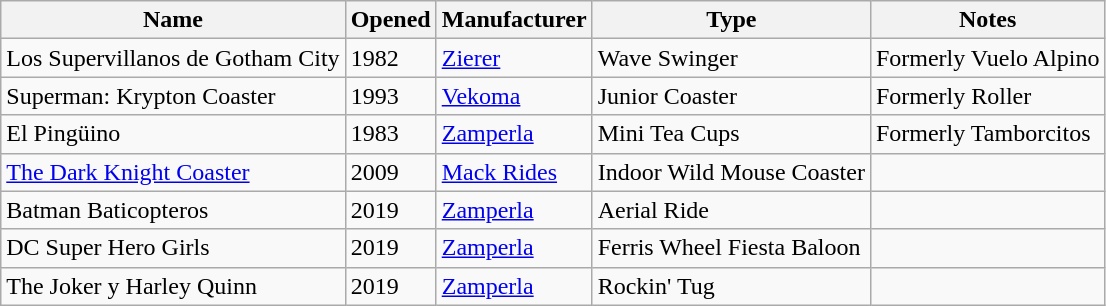<table class="wikitable sortable">
<tr>
<th>Name</th>
<th>Opened</th>
<th>Manufacturer</th>
<th>Type</th>
<th>Notes</th>
</tr>
<tr>
<td>Los Supervillanos de Gotham City</td>
<td>1982</td>
<td><a href='#'>Zierer</a></td>
<td>Wave Swinger</td>
<td>Formerly Vuelo Alpino</td>
</tr>
<tr>
<td>Superman: Krypton Coaster</td>
<td>1993</td>
<td><a href='#'>Vekoma</a></td>
<td>Junior Coaster</td>
<td>Formerly Roller</td>
</tr>
<tr>
<td>El Pingüino</td>
<td>1983</td>
<td><a href='#'>Zamperla</a></td>
<td>Mini Tea Cups</td>
<td>Formerly Tamborcitos</td>
</tr>
<tr>
<td><a href='#'>The Dark Knight Coaster</a></td>
<td>2009</td>
<td><a href='#'>Mack Rides</a></td>
<td>Indoor Wild Mouse Coaster</td>
</tr>
<tr>
<td>Batman Baticopteros</td>
<td>2019</td>
<td><a href='#'>Zamperla</a></td>
<td>Aerial Ride</td>
<td></td>
</tr>
<tr>
<td>DC Super Hero Girls</td>
<td>2019</td>
<td><a href='#'>Zamperla</a></td>
<td>Ferris Wheel Fiesta Baloon</td>
<td></td>
</tr>
<tr>
<td>The Joker y Harley Quinn</td>
<td>2019</td>
<td><a href='#'>Zamperla</a></td>
<td>Rockin' Tug</td>
<td></td>
</tr>
</table>
